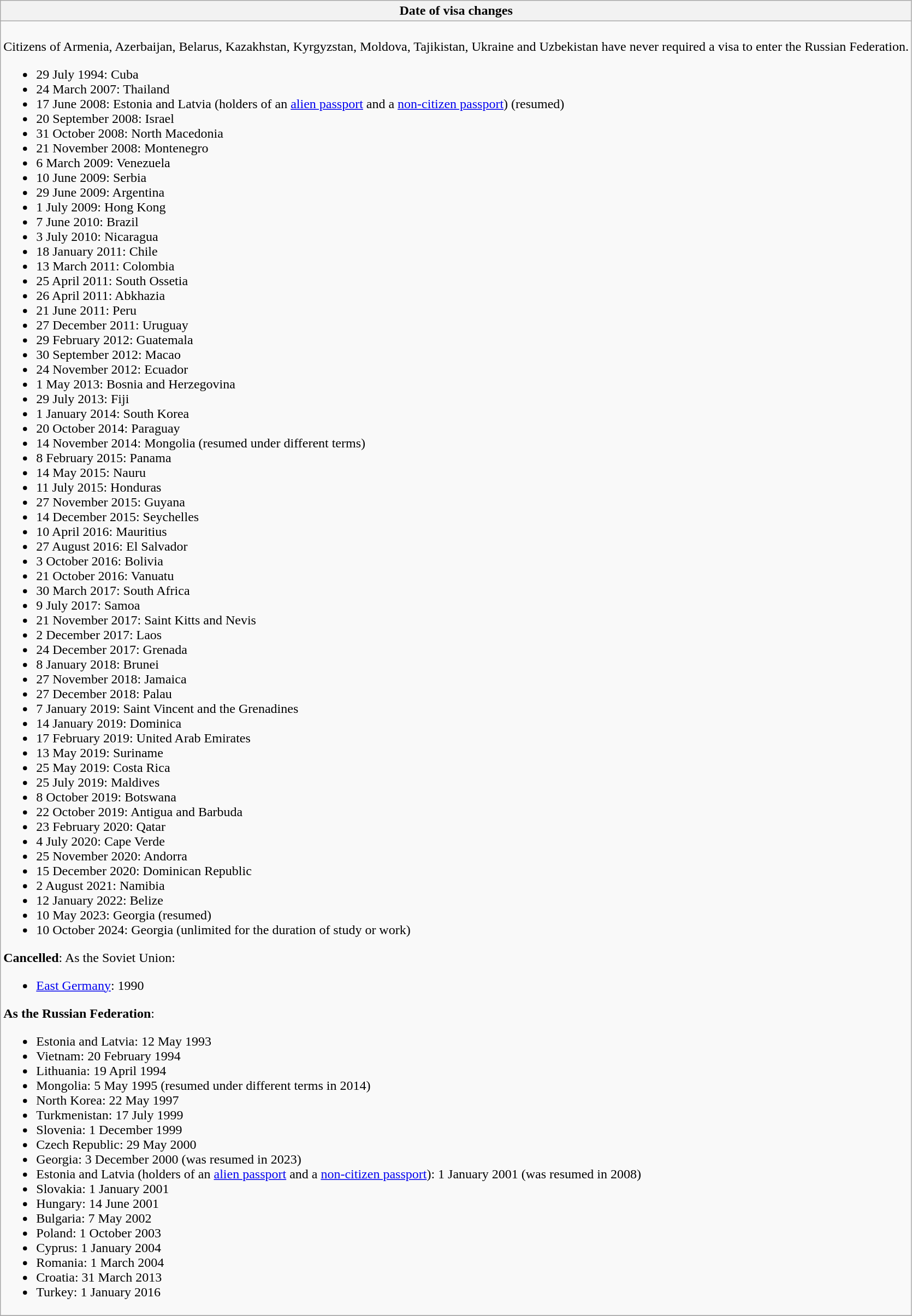<table class="wikitable collapsible collapsed">
<tr>
<th style="width:100%;">Date of visa changes</th>
</tr>
<tr>
<td><br>Citizens of Armenia, Azerbaijan, Belarus, Kazakhstan, Kyrgyzstan, Moldova, Tajikistan, Ukraine and Uzbekistan have never required a visa to enter the Russian Federation.<ul><li>29 July 1994: Cuba</li><li>24 March 2007: Thailand</li><li>17 June 2008: Estonia and Latvia (holders of an <a href='#'>alien passport</a> and a <a href='#'>non-citizen passport</a>) (resumed)</li><li>20 September 2008: Israel</li><li>31 October 2008: North Macedonia</li><li>21 November 2008: Montenegro</li><li>6 March 2009: Venezuela</li><li>10 June 2009: Serbia</li><li>29 June 2009: Argentina</li><li>1 July 2009: Hong Kong</li><li>7 June 2010: Brazil</li><li>3 July 2010: Nicaragua</li><li>18 January 2011: Chile</li><li>13 March 2011: Colombia</li><li>25 April 2011: South Ossetia</li><li>26 April 2011: Abkhazia</li><li>21 June 2011: Peru</li><li>27 December 2011: Uruguay</li><li>29 February 2012: Guatemala</li><li>30 September 2012: Macao</li><li>24 November 2012: Ecuador</li><li>1 May 2013: Bosnia and Herzegovina</li><li>29 July 2013: Fiji</li><li>1 January 2014: South Korea</li><li>20 October 2014: Paraguay</li><li>14 November 2014: Mongolia (resumed under different terms)</li><li>8 February 2015: Panama</li><li>14 May 2015: Nauru</li><li>11 July 2015: Honduras</li><li>27 November 2015: Guyana</li><li>14 December 2015: Seychelles</li><li>10 April 2016: Mauritius</li><li>27 August 2016: El Salvador</li><li>3 October 2016: Bolivia</li><li>21 October 2016: Vanuatu</li><li>30 March 2017: South Africa</li><li>9 July 2017: Samoa</li><li>21 November 2017: Saint Kitts and Nevis</li><li>2 December 2017: Laos</li><li>24 December 2017: Grenada</li><li>8 January 2018: Brunei</li><li>27 November 2018: Jamaica</li><li>27 December 2018: Palau</li><li>7 January 2019: Saint Vincent and the Grenadines</li><li>14 January 2019: Dominica</li><li>17 February 2019: United Arab Emirates</li><li>13 May 2019: Suriname</li><li>25 May 2019: Costa Rica</li><li>25 July 2019: Maldives</li><li>8 October 2019: Botswana</li><li>22 October 2019: Antigua and Barbuda</li><li>23 February 2020: Qatar</li><li>4 July 2020: Cape Verde</li><li>25 November 2020: Andorra</li><li>15 December 2020: Dominican Republic</li><li>2 August 2021: Namibia</li><li>12 January 2022: Belize</li><li>10 May 2023: Georgia (resumed)</li><li>10 October 2024: Georgia (unlimited for the duration of study or work)</li></ul><strong>Cancelled</strong>:
As the Soviet Union:<ul><li><a href='#'>East Germany</a>: 1990</li></ul><strong>As the Russian Federation</strong>:<ul><li>Estonia and Latvia: 12 May 1993</li><li>Vietnam: 20 February 1994</li><li>Lithuania: 19 April 1994</li><li>Mongolia: 5 May 1995 (resumed under different terms in 2014)</li><li>North Korea: 22 May 1997</li><li>Turkmenistan: 17 July 1999</li><li>Slovenia: 1 December 1999</li><li>Czech Republic: 29 May 2000</li><li>Georgia: 3 December 2000 (was resumed in 2023)</li><li>Estonia and Latvia (holders of an <a href='#'>alien passport</a> and a <a href='#'>non-citizen passport</a>): 1 January 2001 (was resumed in 2008)</li><li>Slovakia: 1 January 2001</li><li>Hungary: 14 June 2001</li><li>Bulgaria: 7 May 2002</li><li>Poland: 1 October 2003</li><li>Cyprus: 1 January 2004</li><li>Romania: 1 March 2004</li><li>Croatia: 31 March 2013</li><li>Turkey: 1 January 2016</li></ul></td>
</tr>
<tr>
</tr>
</table>
